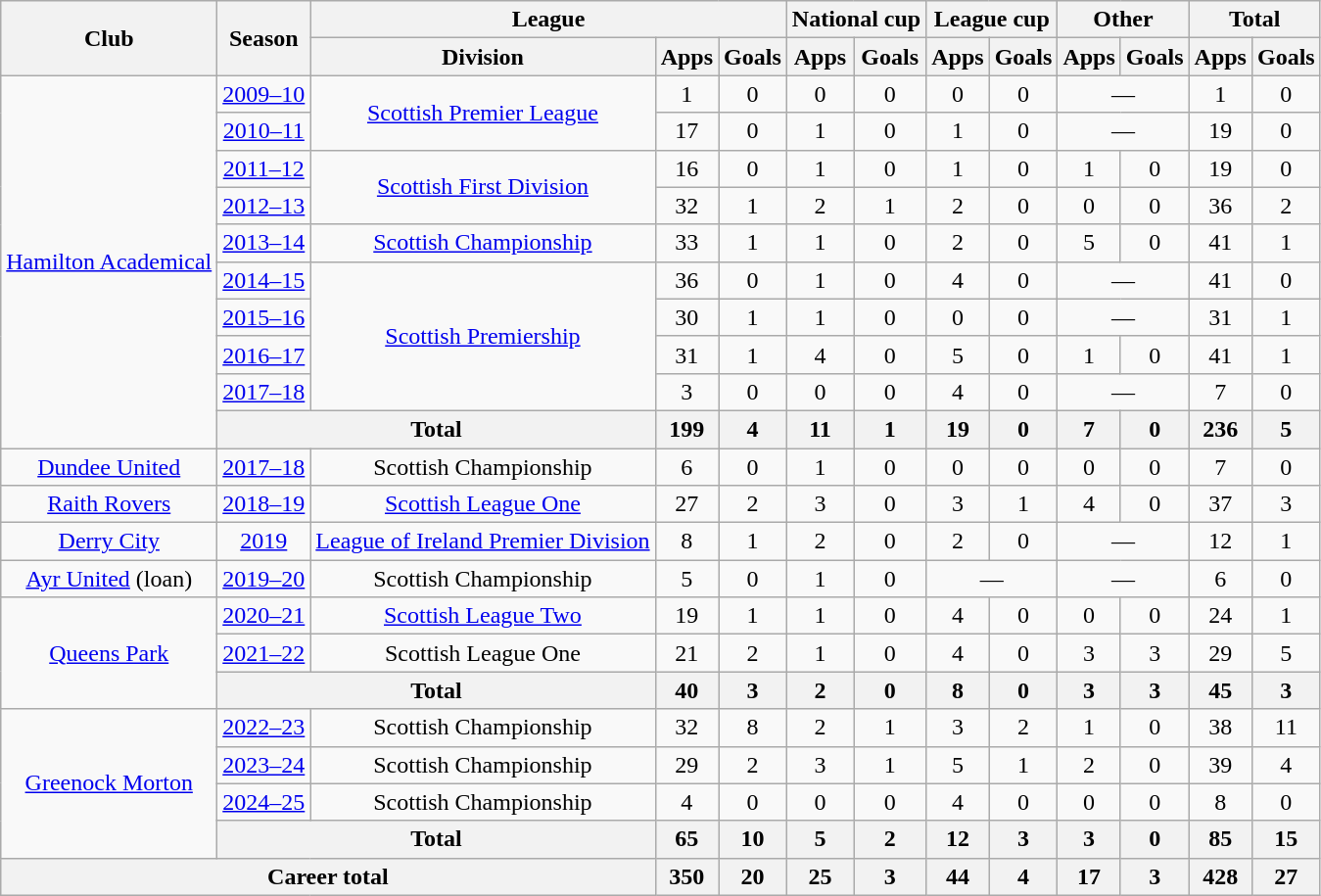<table class="wikitable" style="text-align: center">
<tr>
<th rowspan="2">Club</th>
<th rowspan="2">Season</th>
<th colspan="3">League</th>
<th colspan="2">National cup</th>
<th colspan="2">League cup</th>
<th colspan="2">Other</th>
<th colspan="2">Total</th>
</tr>
<tr>
<th>Division</th>
<th>Apps</th>
<th>Goals</th>
<th>Apps</th>
<th>Goals</th>
<th>Apps</th>
<th>Goals</th>
<th>Apps</th>
<th>Goals</th>
<th>Apps</th>
<th>Goals</th>
</tr>
<tr>
<td rowspan="10"><a href='#'>Hamilton Academical</a></td>
<td><a href='#'>2009–10</a></td>
<td rowspan="2"><a href='#'>Scottish Premier League</a></td>
<td>1</td>
<td>0</td>
<td>0</td>
<td>0</td>
<td>0</td>
<td>0</td>
<td colspan="2">—</td>
<td>1</td>
<td>0</td>
</tr>
<tr>
<td><a href='#'>2010–11</a></td>
<td>17</td>
<td>0</td>
<td>1</td>
<td>0</td>
<td>1</td>
<td>0</td>
<td colspan="2">—</td>
<td>19</td>
<td>0</td>
</tr>
<tr>
<td><a href='#'>2011–12</a></td>
<td rowspan="2"><a href='#'>Scottish First Division</a></td>
<td>16</td>
<td>0</td>
<td>1</td>
<td>0</td>
<td>1</td>
<td>0</td>
<td>1</td>
<td>0</td>
<td>19</td>
<td>0</td>
</tr>
<tr>
<td><a href='#'>2012–13</a></td>
<td>32</td>
<td>1</td>
<td>2</td>
<td>1</td>
<td>2</td>
<td>0</td>
<td>0</td>
<td>0</td>
<td>36</td>
<td>2</td>
</tr>
<tr>
<td><a href='#'>2013–14</a></td>
<td><a href='#'>Scottish Championship</a></td>
<td>33</td>
<td>1</td>
<td>1</td>
<td>0</td>
<td>2</td>
<td>0</td>
<td>5</td>
<td>0</td>
<td>41</td>
<td>1</td>
</tr>
<tr>
<td><a href='#'>2014–15</a></td>
<td rowspan="4"><a href='#'>Scottish Premiership</a></td>
<td>36</td>
<td>0</td>
<td>1</td>
<td>0</td>
<td>4</td>
<td>0</td>
<td colspan="2">—</td>
<td>41</td>
<td>0</td>
</tr>
<tr>
<td><a href='#'>2015–16</a></td>
<td>30</td>
<td>1</td>
<td>1</td>
<td>0</td>
<td>0</td>
<td>0</td>
<td colspan="2">—</td>
<td>31</td>
<td>1</td>
</tr>
<tr>
<td><a href='#'>2016–17</a></td>
<td>31</td>
<td>1</td>
<td>4</td>
<td>0</td>
<td>5</td>
<td>0</td>
<td>1</td>
<td>0</td>
<td>41</td>
<td>1</td>
</tr>
<tr>
<td><a href='#'>2017–18</a></td>
<td>3</td>
<td>0</td>
<td>0</td>
<td>0</td>
<td>4</td>
<td>0</td>
<td colspan="2">—</td>
<td>7</td>
<td>0</td>
</tr>
<tr>
<th colspan="2">Total</th>
<th>199</th>
<th>4</th>
<th>11</th>
<th>1</th>
<th>19</th>
<th>0</th>
<th>7</th>
<th>0</th>
<th>236</th>
<th>5</th>
</tr>
<tr>
<td><a href='#'>Dundee United</a></td>
<td><a href='#'>2017–18</a></td>
<td>Scottish Championship</td>
<td>6</td>
<td>0</td>
<td>1</td>
<td>0</td>
<td>0</td>
<td>0</td>
<td>0</td>
<td>0</td>
<td>7</td>
<td>0</td>
</tr>
<tr>
<td><a href='#'>Raith Rovers</a></td>
<td><a href='#'>2018–19</a></td>
<td><a href='#'>Scottish League One</a></td>
<td>27</td>
<td>2</td>
<td>3</td>
<td>0</td>
<td>3</td>
<td>1</td>
<td>4</td>
<td>0</td>
<td>37</td>
<td>3</td>
</tr>
<tr>
<td><a href='#'>Derry City</a></td>
<td><a href='#'>2019</a></td>
<td><a href='#'>League of Ireland Premier Division</a></td>
<td>8</td>
<td>1</td>
<td>2</td>
<td>0</td>
<td>2</td>
<td>0</td>
<td colspan="2">—</td>
<td>12</td>
<td>1</td>
</tr>
<tr>
<td><a href='#'>Ayr United</a> (loan)</td>
<td><a href='#'>2019–20</a></td>
<td>Scottish Championship</td>
<td>5</td>
<td>0</td>
<td>1</td>
<td>0</td>
<td colspan="2">—</td>
<td colspan="2">—</td>
<td>6</td>
<td>0</td>
</tr>
<tr>
<td rowspan="3"><a href='#'>Queens Park</a></td>
<td><a href='#'>2020–21</a></td>
<td><a href='#'>Scottish League Two</a></td>
<td>19</td>
<td>1</td>
<td>1</td>
<td>0</td>
<td>4</td>
<td>0</td>
<td>0</td>
<td>0</td>
<td>24</td>
<td>1</td>
</tr>
<tr>
<td><a href='#'>2021–22</a></td>
<td>Scottish League One</td>
<td>21</td>
<td>2</td>
<td>1</td>
<td>0</td>
<td>4</td>
<td>0</td>
<td>3</td>
<td>3</td>
<td>29</td>
<td>5</td>
</tr>
<tr>
<th colspan="2">Total</th>
<th>40</th>
<th>3</th>
<th>2</th>
<th>0</th>
<th>8</th>
<th>0</th>
<th>3</th>
<th>3</th>
<th>45</th>
<th>3</th>
</tr>
<tr>
<td rowspan="4"><a href='#'>Greenock Morton</a></td>
<td><a href='#'>2022–23</a></td>
<td>Scottish Championship</td>
<td>32</td>
<td>8</td>
<td>2</td>
<td>1</td>
<td>3</td>
<td>2</td>
<td>1</td>
<td>0</td>
<td>38</td>
<td>11</td>
</tr>
<tr>
<td><a href='#'>2023–24</a></td>
<td>Scottish Championship</td>
<td>29</td>
<td>2</td>
<td>3</td>
<td>1</td>
<td>5</td>
<td>1</td>
<td>2</td>
<td>0</td>
<td>39</td>
<td>4</td>
</tr>
<tr>
<td><a href='#'>2024–25</a></td>
<td>Scottish Championship</td>
<td>4</td>
<td>0</td>
<td>0</td>
<td>0</td>
<td>4</td>
<td>0</td>
<td>0</td>
<td>0</td>
<td>8</td>
<td>0</td>
</tr>
<tr>
<th colspan="2">Total</th>
<th>65</th>
<th>10</th>
<th>5</th>
<th>2</th>
<th>12</th>
<th>3</th>
<th>3</th>
<th>0</th>
<th>85</th>
<th>15</th>
</tr>
<tr>
<th colspan="3">Career total</th>
<th>350</th>
<th>20</th>
<th>25</th>
<th>3</th>
<th>44</th>
<th>4</th>
<th>17</th>
<th>3</th>
<th>428</th>
<th>27</th>
</tr>
</table>
